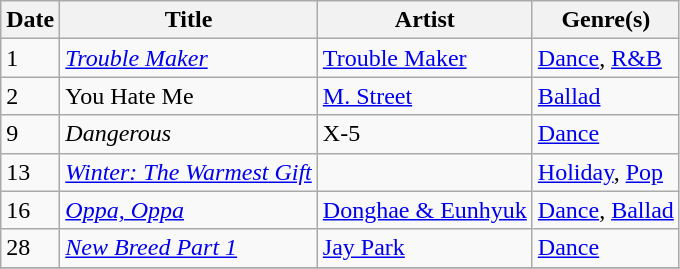<table class="wikitable" style="text-align: left;">
<tr>
<th>Date</th>
<th>Title</th>
<th>Artist</th>
<th>Genre(s)</th>
</tr>
<tr>
<td rowspan="1">1</td>
<td><em><a href='#'>Trouble Maker</a></em></td>
<td><a href='#'>Trouble Maker</a></td>
<td><a href='#'>Dance</a>, <a href='#'>R&B</a></td>
</tr>
<tr>
<td rowspan="1">2</td>
<td>You Hate Me</td>
<td><a href='#'>M. Street</a></td>
<td><a href='#'>Ballad</a></td>
</tr>
<tr>
<td rowspan="1">9</td>
<td><em>Dangerous</em></td>
<td>X-5</td>
<td><a href='#'>Dance</a></td>
</tr>
<tr>
<td rowspan="1">13</td>
<td><em><a href='#'>Winter: The Warmest Gift</a></em></td>
<td></td>
<td><a href='#'>Holiday</a>, <a href='#'>Pop</a></td>
</tr>
<tr>
<td rowspan="1">16</td>
<td><em><a href='#'>Oppa, Oppa</a></em></td>
<td><a href='#'>Donghae & Eunhyuk</a></td>
<td><a href='#'>Dance</a>, <a href='#'>Ballad</a></td>
</tr>
<tr>
<td rowspan="1">28</td>
<td><em><a href='#'>New Breed Part 1</a></em></td>
<td><a href='#'>Jay Park</a></td>
<td><a href='#'>Dance</a></td>
</tr>
<tr>
</tr>
</table>
